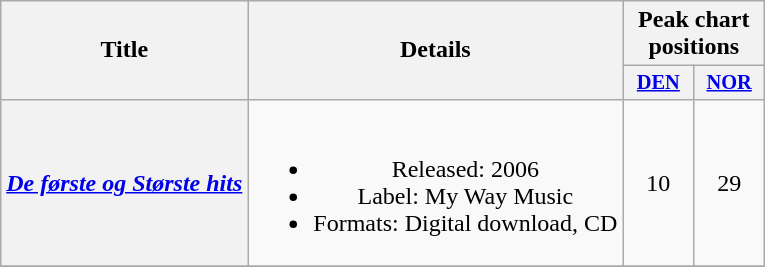<table class="wikitable plainrowheaders" style="text-align:center;">
<tr>
<th scope="col" rowspan="2">Title</th>
<th scope="col" rowspan="2">Details</th>
<th scope="col" colspan="2">Peak chart positions</th>
</tr>
<tr>
<th scope="col" style="width:3em;font-size:85%;"><a href='#'>DEN</a><br></th>
<th scope="col" style="width:3em;font-size:85%;"><a href='#'>NOR</a><br></th>
</tr>
<tr>
<th scope="row"><em><a href='#'>De første og Største hits</a></em></th>
<td><br><ul><li>Released: 2006</li><li>Label: My Way Music</li><li>Formats: Digital download, CD</li></ul></td>
<td>10</td>
<td>29</td>
</tr>
<tr>
</tr>
</table>
